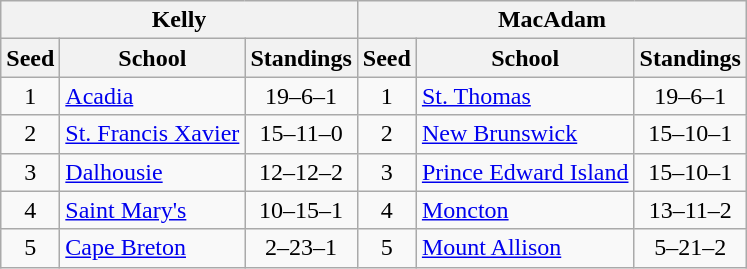<table class="wikitable">
<tr>
<th colspan=3>Kelly</th>
<th colspan=3>MacAdam</th>
</tr>
<tr>
<th>Seed</th>
<th>School</th>
<th>Standings</th>
<th>Seed</th>
<th>School</th>
<th>Standings</th>
</tr>
<tr>
<td align=center>1</td>
<td><a href='#'>Acadia</a></td>
<td align=center>19–6–1</td>
<td align=center>1</td>
<td><a href='#'>St. Thomas</a></td>
<td align=center>19–6–1</td>
</tr>
<tr>
<td align=center>2</td>
<td><a href='#'>St. Francis Xavier</a></td>
<td align=center>15–11–0</td>
<td align=center>2</td>
<td><a href='#'>New Brunswick</a></td>
<td align=center>15–10–1</td>
</tr>
<tr>
<td align=center>3</td>
<td><a href='#'>Dalhousie</a></td>
<td align=center>12–12–2</td>
<td align=center>3</td>
<td><a href='#'>Prince Edward Island</a></td>
<td align=center>15–10–1</td>
</tr>
<tr>
<td align=center>4</td>
<td><a href='#'>Saint Mary's</a></td>
<td align=center>10–15–1</td>
<td align=center>4</td>
<td><a href='#'>Moncton</a></td>
<td align=center>13–11–2</td>
</tr>
<tr>
<td align=center>5</td>
<td><a href='#'>Cape Breton</a></td>
<td align=center>2–23–1</td>
<td align=center>5</td>
<td><a href='#'>Mount Allison</a></td>
<td align=center>5–21–2</td>
</tr>
</table>
